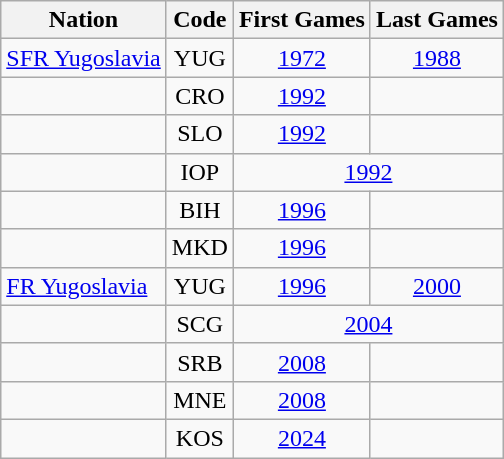<table class="wikitable" style="text-align:center">
<tr>
<th>Nation</th>
<th>Code</th>
<th>First Games</th>
<th>Last Games</th>
</tr>
<tr>
<td align=left> <a href='#'>SFR Yugoslavia</a></td>
<td>YUG</td>
<td><a href='#'>1972</a></td>
<td><a href='#'>1988</a></td>
</tr>
<tr>
<td align=left></td>
<td>CRO</td>
<td><a href='#'>1992</a></td>
<td></td>
</tr>
<tr>
<td align=left></td>
<td>SLO</td>
<td><a href='#'>1992</a></td>
<td></td>
</tr>
<tr>
<td align=left></td>
<td>IOP</td>
<td colspan=2><a href='#'>1992</a></td>
</tr>
<tr>
<td align=left></td>
<td>BIH</td>
<td><a href='#'>1996</a></td>
<td></td>
</tr>
<tr>
<td align=left></td>
<td>MKD</td>
<td><a href='#'>1996</a></td>
<td></td>
</tr>
<tr>
<td align=left> <a href='#'>FR Yugoslavia</a></td>
<td>YUG</td>
<td><a href='#'>1996</a></td>
<td><a href='#'>2000</a></td>
</tr>
<tr>
<td align=left></td>
<td>SCG</td>
<td colspan=2><a href='#'>2004</a></td>
</tr>
<tr>
<td align=left></td>
<td>SRB</td>
<td><a href='#'>2008</a></td>
<td></td>
</tr>
<tr>
<td align=left></td>
<td>MNE</td>
<td><a href='#'>2008</a></td>
<td></td>
</tr>
<tr>
<td align=left></td>
<td>KOS</td>
<td><a href='#'>2024</a></td>
<td></td>
</tr>
</table>
